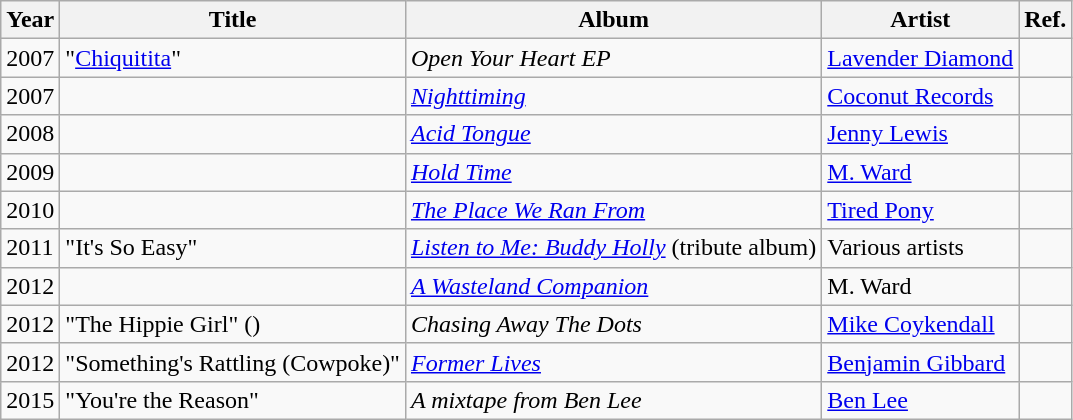<table class="wikitable">
<tr>
<th>Year</th>
<th>Title</th>
<th>Album</th>
<th>Artist</th>
<th class="unsortable">Ref.</th>
</tr>
<tr>
<td>2007</td>
<td>"<a href='#'>Chiquitita</a>"</td>
<td><em>Open Your Heart EP</em></td>
<td><a href='#'>Lavender Diamond</a></td>
<td></td>
</tr>
<tr>
<td>2007</td>
<td></td>
<td><em><a href='#'>Nighttiming</a></em></td>
<td><a href='#'>Coconut Records</a></td>
<td></td>
</tr>
<tr>
<td>2008</td>
<td></td>
<td><em><a href='#'>Acid Tongue</a></em></td>
<td><a href='#'>Jenny Lewis</a></td>
<td></td>
</tr>
<tr>
<td>2009</td>
<td></td>
<td><em><a href='#'>Hold Time</a></em></td>
<td><a href='#'>M. Ward</a></td>
<td></td>
</tr>
<tr>
<td>2010</td>
<td></td>
<td><em><a href='#'>The Place We Ran From</a></em></td>
<td><a href='#'>Tired Pony</a></td>
<td><br></td>
</tr>
<tr>
<td>2011</td>
<td>"It's So Easy"</td>
<td><em><a href='#'>Listen to Me: Buddy Holly</a></em> (tribute album)</td>
<td>Various artists</td>
<td></td>
</tr>
<tr>
<td>2012</td>
<td></td>
<td><em><a href='#'>A Wasteland Companion</a></em></td>
<td>M. Ward</td>
<td></td>
</tr>
<tr>
<td>2012</td>
<td>"The Hippie Girl" ()</td>
<td><em>Chasing Away The Dots</em></td>
<td><a href='#'>Mike Coykendall</a></td>
<td></td>
</tr>
<tr>
<td>2012</td>
<td>"Something's Rattling (Cowpoke)"</td>
<td><em><a href='#'>Former Lives</a></em></td>
<td><a href='#'>Benjamin Gibbard</a></td>
<td></td>
</tr>
<tr>
<td>2015</td>
<td>"You're the Reason"</td>
<td><em>A mixtape from Ben Lee</em></td>
<td><a href='#'>Ben Lee</a></td>
<td></td>
</tr>
</table>
